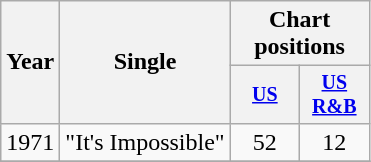<table class="wikitable" style="text-align:center;">
<tr>
<th rowspan="2">Year</th>
<th rowspan="2">Single</th>
<th colspan="2">Chart positions</th>
</tr>
<tr style="font-size:smaller;">
<th width="40"><a href='#'>US</a></th>
<th width="40"><a href='#'>US<br>R&B</a></th>
</tr>
<tr>
<td>1971</td>
<td align="left">"It's Impossible"</td>
<td>52</td>
<td>12</td>
</tr>
<tr>
</tr>
</table>
